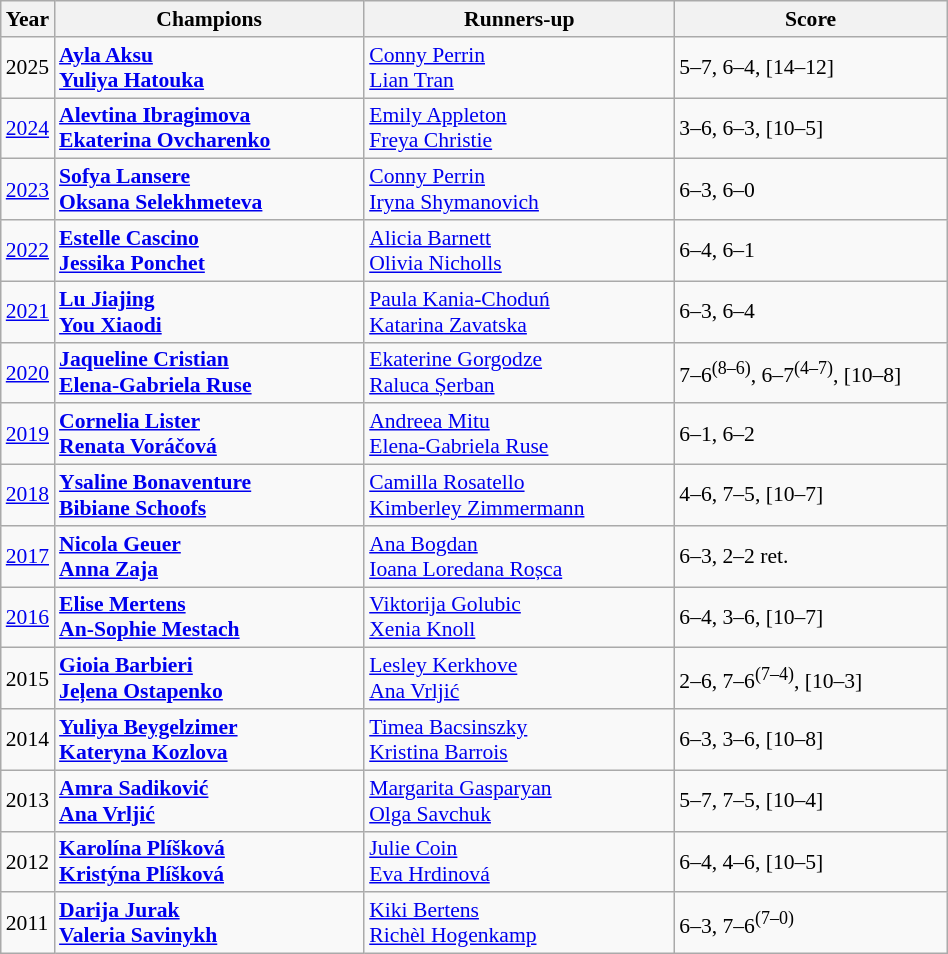<table class="wikitable" style="font-size:90%">
<tr>
<th>Year</th>
<th width="200">Champions</th>
<th width="200">Runners-up</th>
<th width="175">Score</th>
</tr>
<tr>
<td>2025</td>
<td><strong> <a href='#'>Ayla Aksu</a><br>  <a href='#'>Yuliya Hatouka</a></strong></td>
<td> <a href='#'>Conny Perrin</a> <br>  <a href='#'>Lian Tran</a></td>
<td>5–7, 6–4, [14–12]</td>
</tr>
<tr>
<td><a href='#'>2024</a></td>
<td><strong> <a href='#'>Alevtina Ibragimova</a><br>  <a href='#'>Ekaterina Ovcharenko</a></strong></td>
<td> <a href='#'>Emily Appleton</a><br>  <a href='#'>Freya Christie</a></td>
<td>3–6, 6–3, [10–5]</td>
</tr>
<tr>
<td><a href='#'>2023</a></td>
<td> <strong><a href='#'>Sofya Lansere</a></strong> <br>  <strong><a href='#'>Oksana Selekhmeteva</a></strong></td>
<td> <a href='#'>Conny Perrin</a> <br>  <a href='#'>Iryna Shymanovich</a></td>
<td>6–3, 6–0</td>
</tr>
<tr>
<td><a href='#'>2022</a></td>
<td> <strong><a href='#'>Estelle Cascino</a></strong> <br>  <strong><a href='#'>Jessika Ponchet</a></strong></td>
<td> <a href='#'>Alicia Barnett</a> <br>  <a href='#'>Olivia Nicholls</a></td>
<td>6–4, 6–1</td>
</tr>
<tr>
<td><a href='#'>2021</a></td>
<td> <strong><a href='#'>Lu Jiajing</a></strong> <br>  <strong><a href='#'>You Xiaodi</a></strong></td>
<td> <a href='#'>Paula Kania-Choduń</a> <br>  <a href='#'>Katarina Zavatska</a></td>
<td>6–3, 6–4</td>
</tr>
<tr>
<td><a href='#'>2020</a></td>
<td> <strong><a href='#'>Jaqueline Cristian</a></strong> <br>  <strong><a href='#'>Elena-Gabriela Ruse</a></strong></td>
<td> <a href='#'>Ekaterine Gorgodze</a> <br>  <a href='#'>Raluca Șerban</a></td>
<td>7–6<sup>(8–6)</sup>, 6–7<sup>(4–7)</sup>, [10–8]</td>
</tr>
<tr>
<td><a href='#'>2019</a></td>
<td> <strong><a href='#'>Cornelia Lister</a></strong> <br>  <strong><a href='#'>Renata Voráčová</a></strong></td>
<td> <a href='#'>Andreea Mitu</a> <br>  <a href='#'>Elena-Gabriela Ruse</a></td>
<td>6–1, 6–2</td>
</tr>
<tr>
<td><a href='#'>2018</a></td>
<td> <strong><a href='#'>Ysaline Bonaventure</a></strong> <br>  <strong><a href='#'>Bibiane Schoofs</a></strong></td>
<td> <a href='#'>Camilla Rosatello</a> <br>  <a href='#'>Kimberley Zimmermann</a></td>
<td>4–6, 7–5, [10–7]</td>
</tr>
<tr>
<td><a href='#'>2017</a></td>
<td> <strong><a href='#'>Nicola Geuer</a></strong> <br>  <strong><a href='#'>Anna Zaja</a></strong></td>
<td> <a href='#'>Ana Bogdan</a> <br>  <a href='#'>Ioana Loredana Roșca</a></td>
<td>6–3, 2–2 ret.</td>
</tr>
<tr>
<td><a href='#'>2016</a></td>
<td> <strong><a href='#'>Elise Mertens</a></strong> <br>  <strong><a href='#'>An-Sophie Mestach</a></strong></td>
<td> <a href='#'>Viktorija Golubic</a> <br>  <a href='#'>Xenia Knoll</a></td>
<td>6–4, 3–6, [10–7]</td>
</tr>
<tr>
<td>2015</td>
<td> <strong><a href='#'>Gioia Barbieri</a></strong> <br>  <strong><a href='#'>Jeļena Ostapenko</a></strong></td>
<td> <a href='#'>Lesley Kerkhove</a> <br>  <a href='#'>Ana Vrljić</a></td>
<td>2–6, 7–6<sup>(7–4)</sup>, [10–3]</td>
</tr>
<tr>
<td>2014</td>
<td> <strong><a href='#'>Yuliya Beygelzimer</a></strong> <br>  <strong><a href='#'>Kateryna Kozlova</a></strong></td>
<td> <a href='#'>Timea Bacsinszky</a> <br>  <a href='#'>Kristina Barrois</a></td>
<td>6–3, 3–6, [10–8]</td>
</tr>
<tr>
<td>2013</td>
<td> <strong><a href='#'>Amra Sadiković</a></strong> <br>  <strong><a href='#'>Ana Vrljić</a></strong></td>
<td> <a href='#'>Margarita Gasparyan</a> <br>  <a href='#'>Olga Savchuk</a></td>
<td>5–7, 7–5, [10–4]</td>
</tr>
<tr>
<td>2012</td>
<td> <strong><a href='#'>Karolína Plíšková</a></strong> <br>  <strong><a href='#'>Kristýna Plíšková</a></strong></td>
<td> <a href='#'>Julie Coin</a> <br>  <a href='#'>Eva Hrdinová</a></td>
<td>6–4, 4–6, [10–5]</td>
</tr>
<tr>
<td>2011</td>
<td> <strong><a href='#'>Darija Jurak</a></strong> <br>  <strong><a href='#'>Valeria Savinykh</a></strong></td>
<td> <a href='#'>Kiki Bertens</a> <br>  <a href='#'>Richèl Hogenkamp</a></td>
<td>6–3, 7–6<sup>(7–0)</sup></td>
</tr>
</table>
